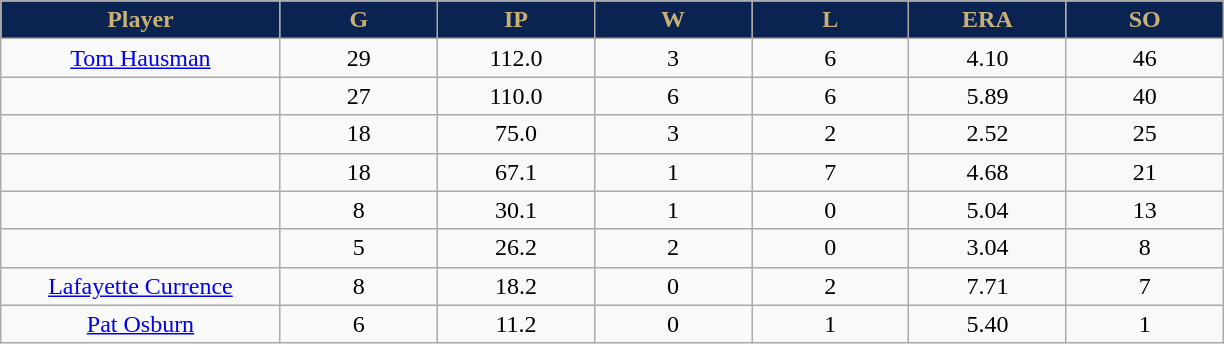<table class="wikitable sortable">
<tr>
<th style="background:#0a2351;color:#c9b074;" width="16%">Player</th>
<th style="background:#0a2351;color:#c9b074;" width="9%">G</th>
<th style="background:#0a2351;color:#c9b074;" width="9%">IP</th>
<th style="background:#0a2351;color:#c9b074;" width="9%">W</th>
<th style="background:#0a2351;color:#c9b074;" width="9%">L</th>
<th style="background:#0a2351;color:#c9b074;" width="9%">ERA</th>
<th style="background:#0a2351;color:#c9b074;" width="9%">SO</th>
</tr>
<tr align="center">
<td><a href='#'>Tom Hausman</a></td>
<td>29</td>
<td>112.0</td>
<td>3</td>
<td>6</td>
<td>4.10</td>
<td>46</td>
</tr>
<tr align=center>
<td></td>
<td>27</td>
<td>110.0</td>
<td>6</td>
<td>6</td>
<td>5.89</td>
<td>40</td>
</tr>
<tr align="center">
<td></td>
<td>18</td>
<td>75.0</td>
<td>3</td>
<td>2</td>
<td>2.52</td>
<td>25</td>
</tr>
<tr align="center">
<td></td>
<td>18</td>
<td>67.1</td>
<td>1</td>
<td>7</td>
<td>4.68</td>
<td>21</td>
</tr>
<tr align="center">
<td></td>
<td>8</td>
<td>30.1</td>
<td>1</td>
<td>0</td>
<td>5.04</td>
<td>13</td>
</tr>
<tr align="center">
<td></td>
<td>5</td>
<td>26.2</td>
<td>2</td>
<td>0</td>
<td>3.04</td>
<td>8</td>
</tr>
<tr align="center">
<td><a href='#'>Lafayette Currence</a></td>
<td>8</td>
<td>18.2</td>
<td>0</td>
<td>2</td>
<td>7.71</td>
<td>7</td>
</tr>
<tr align=center>
<td><a href='#'>Pat Osburn</a></td>
<td>6</td>
<td>11.2</td>
<td>0</td>
<td>1</td>
<td>5.40</td>
<td>1</td>
</tr>
</table>
